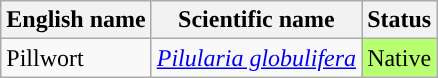<table class="wikitable" |>
<tr>
<th>English name</th>
<th>Scientific name</th>
<th>Status</th>
</tr>
<tr>
<td>Pillwort</td>
<td><em><a href='#'>Pilularia globulifera</a></em></td>
<td style="background: #B9FF72; text-align: ">Native</td>
</tr>
</table>
